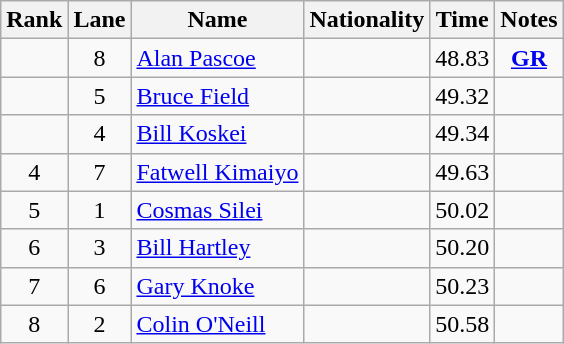<table class="wikitable sortable" style=" text-align:center;">
<tr>
<th scope=col>Rank</th>
<th scope=col>Lane</th>
<th scope=col>Name</th>
<th scope=col>Nationality</th>
<th scope=col>Time</th>
<th scope=col>Notes</th>
</tr>
<tr>
<td></td>
<td>8</td>
<td style="text-align:left;"><a href='#'>Alan Pascoe</a></td>
<td style="text-align:left;"></td>
<td>48.83</td>
<td><strong><a href='#'>GR</a></strong></td>
</tr>
<tr>
<td></td>
<td>5</td>
<td style="text-align:left;"><a href='#'>Bruce Field</a></td>
<td style="text-align:left;"></td>
<td>49.32</td>
<td></td>
</tr>
<tr>
<td></td>
<td>4</td>
<td style="text-align:left;"><a href='#'>Bill Koskei</a></td>
<td style="text-align:left;"></td>
<td>49.34</td>
<td></td>
</tr>
<tr>
<td>4</td>
<td>7</td>
<td style="text-align:left;"><a href='#'>Fatwell Kimaiyo</a></td>
<td style="text-align:left;"></td>
<td>49.63</td>
<td></td>
</tr>
<tr>
<td>5</td>
<td>1</td>
<td style="text-align:left;"><a href='#'>Cosmas Silei</a></td>
<td style="text-align:left;"></td>
<td>50.02</td>
<td></td>
</tr>
<tr>
<td>6</td>
<td>3</td>
<td style="text-align:left;"><a href='#'>Bill Hartley</a></td>
<td style="text-align:left;"></td>
<td>50.20</td>
<td></td>
</tr>
<tr>
<td>7</td>
<td>6</td>
<td style="text-align:left;"><a href='#'>Gary Knoke</a></td>
<td style="text-align:left;"></td>
<td>50.23</td>
<td></td>
</tr>
<tr>
<td>8</td>
<td>2</td>
<td style="text-align:left;"><a href='#'>Colin O'Neill</a></td>
<td style="text-align:left;"></td>
<td>50.58</td>
<td></td>
</tr>
</table>
